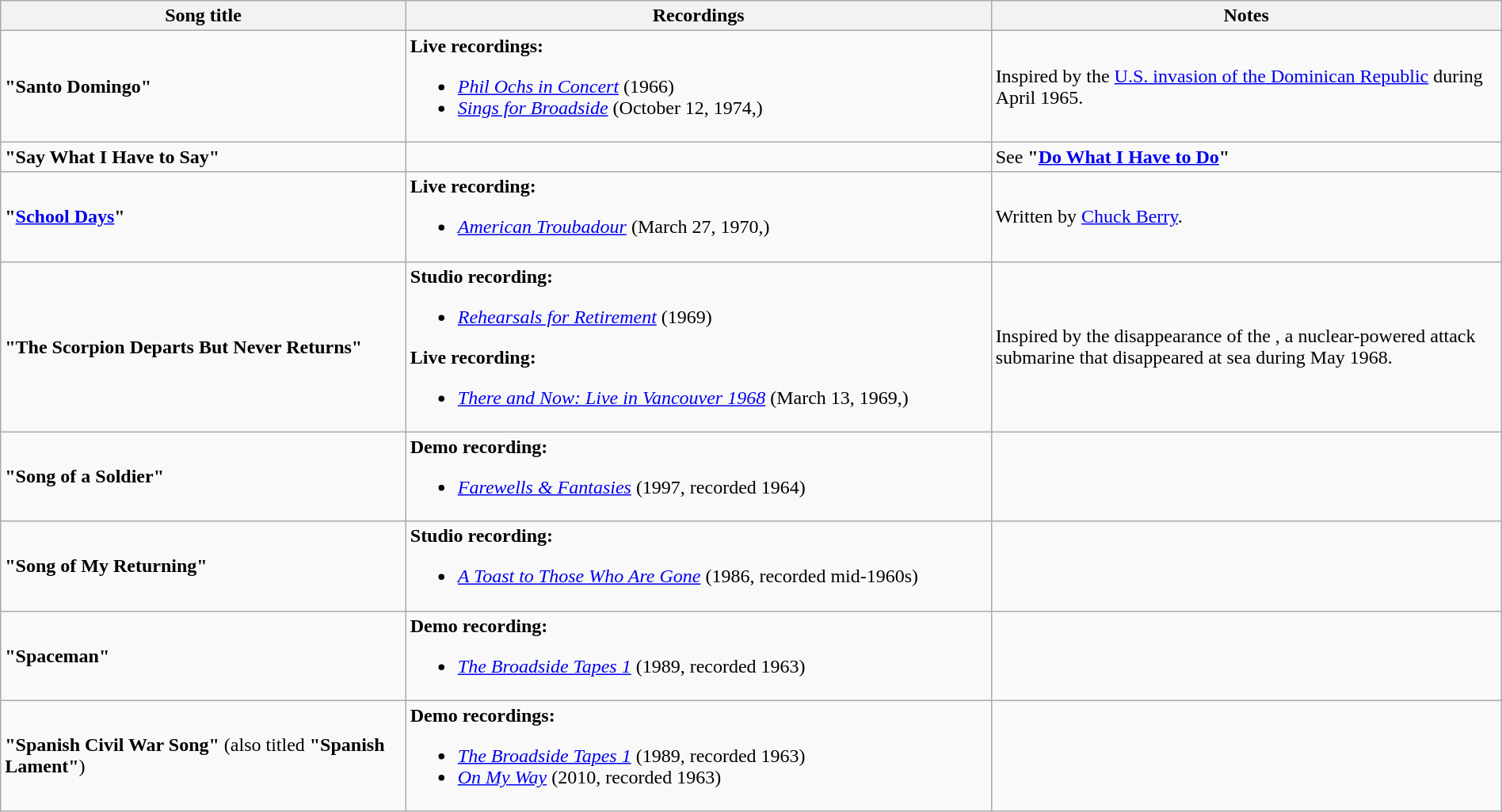<table class="wikitable" width="100%">
<tr>
<th width="27%">Song title</th>
<th width="39%">Recordings</th>
<th width="34%">Notes</th>
</tr>
<tr>
<td><strong>"Santo Domingo"</strong></td>
<td> <strong>Live recordings:</strong><br><ul><li><em><a href='#'>Phil Ochs in Concert</a></em> (1966)</li><li><em><a href='#'>Sings for Broadside</a></em> (October 12, 1974,)</li></ul></td>
<td>Inspired by the <a href='#'>U.S. invasion of the Dominican Republic</a> during April 1965.</td>
</tr>
<tr>
<td><strong>"Say What I Have to Say"</strong></td>
<td></td>
<td>See <strong>"<a href='#'>Do What I Have to Do</a>"</strong></td>
</tr>
<tr>
<td><strong>"<a href='#'>School Days</a>"</strong></td>
<td><strong>Live recording:</strong><br><ul><li><em><a href='#'>American Troubadour</a></em> (March 27, 1970,)</li></ul></td>
<td>Written by <a href='#'>Chuck Berry</a>.</td>
</tr>
<tr>
<td><strong>"The Scorpion Departs But Never Returns"</strong></td>
<td><strong>Studio recording:</strong><br><ul><li><em><a href='#'>Rehearsals for Retirement</a></em> (1969)</li></ul><strong>Live recording:</strong><ul><li><em><a href='#'>There and Now: Live in Vancouver 1968</a></em> (March 13, 1969,)</li></ul></td>
<td>Inspired by the disappearance of the , a nuclear-powered attack submarine that disappeared at sea during May 1968.</td>
</tr>
<tr>
<td><strong>"Song of a Soldier"</strong></td>
<td><strong>Demo recording:</strong><br><ul><li><em><a href='#'>Farewells & Fantasies</a></em> (1997, recorded 1964)</li></ul></td>
<td></td>
</tr>
<tr>
<td><strong>"Song of My Returning"</strong></td>
<td><strong>Studio recording:</strong><br><ul><li><em><a href='#'>A Toast to Those Who Are Gone</a></em> (1986, recorded mid-1960s)</li></ul></td>
<td></td>
</tr>
<tr>
<td><strong>"Spaceman"</strong></td>
<td><strong>Demo recording:</strong><br><ul><li><em><a href='#'>The Broadside Tapes 1</a></em> (1989, recorded 1963)</li></ul></td>
<td></td>
</tr>
<tr>
<td><strong>"Spanish Civil War Song"</strong> (also titled <strong>"Spanish Lament"</strong>)</td>
<td><strong>Demo recordings:</strong><br><ul><li><em><a href='#'>The Broadside Tapes 1</a></em> (1989, recorded 1963)</li><li><em><a href='#'>On My Way</a></em> (2010, recorded 1963)</li></ul></td>
<td></td>
</tr>
</table>
